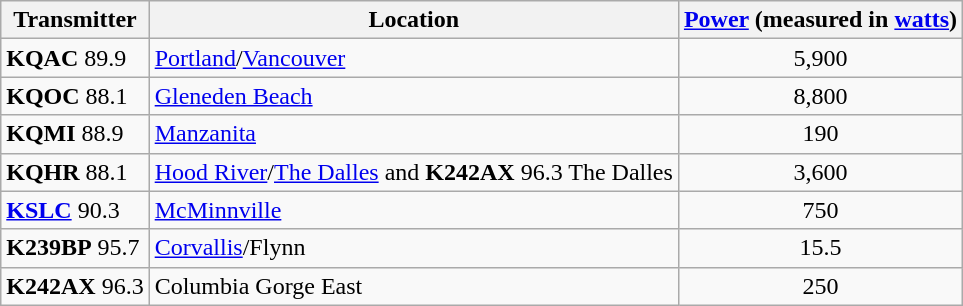<table class="wikitable">
<tr>
<th>Transmitter</th>
<th>Location</th>
<th><a href='#'>Power</a> (measured in <a href='#'>watts</a>)</th>
</tr>
<tr>
<td><strong>KQAC</strong> 89.9</td>
<td><a href='#'>Portland</a>/<a href='#'>Vancouver</a></td>
<td style="text-align:center;">5,900</td>
</tr>
<tr>
<td><strong>KQOC</strong> 88.1</td>
<td><a href='#'>Gleneden Beach</a></td>
<td style="text-align:center;">8,800</td>
</tr>
<tr>
<td><strong>KQMI</strong> 88.9</td>
<td><a href='#'>Manzanita</a></td>
<td style="text-align:center;">190</td>
</tr>
<tr>
<td><strong>KQHR</strong> 88.1</td>
<td><a href='#'>Hood River</a>/<a href='#'>The Dalles</a> and <strong>K242AX</strong> 96.3 The Dalles</td>
<td style="text-align:center;">3,600</td>
</tr>
<tr>
<td><strong><a href='#'>KSLC</a></strong> 90.3</td>
<td><a href='#'>McMinnville</a></td>
<td style="text-align:center;">750</td>
</tr>
<tr>
<td><strong>K239BP</strong> 95.7</td>
<td><a href='#'>Corvallis</a>/Flynn</td>
<td style="text-align:center;">15.5</td>
</tr>
<tr>
<td><strong>K242AX </strong> 96.3</td>
<td>Columbia Gorge East</td>
<td style="text-align:center;">250</td>
</tr>
</table>
